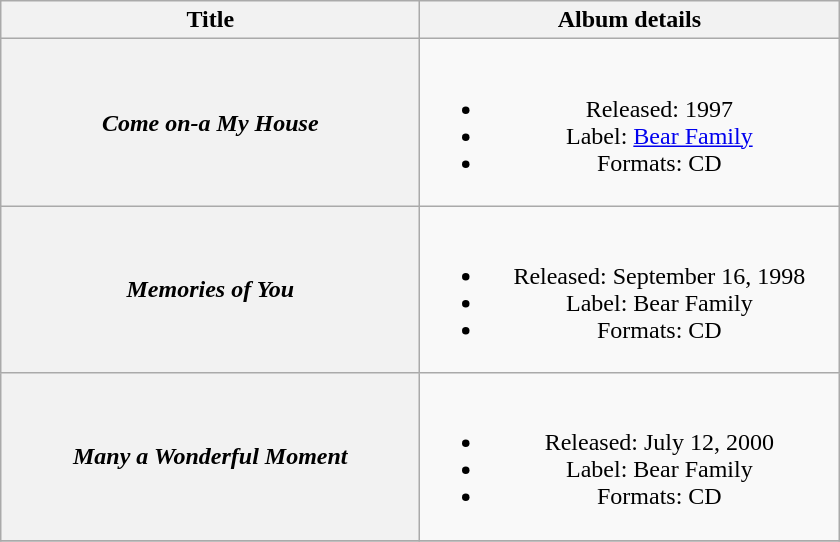<table class="wikitable plainrowheaders" style="text-align:center;">
<tr>
<th scope="col" style="width:17em;">Title</th>
<th scope="col" style="width:17em;">Album details</th>
</tr>
<tr>
<th scope="row"><em>Come on-a My House</em></th>
<td><br><ul><li>Released: 1997</li><li>Label: <a href='#'>Bear Family</a></li><li>Formats: CD</li></ul></td>
</tr>
<tr>
<th scope="row"><em>Memories of You</em></th>
<td><br><ul><li>Released: September 16, 1998</li><li>Label: Bear Family</li><li>Formats: CD</li></ul></td>
</tr>
<tr>
<th scope="row"><em>Many a Wonderful Moment</em></th>
<td><br><ul><li>Released: July 12, 2000</li><li>Label: Bear Family</li><li>Formats: CD</li></ul></td>
</tr>
<tr>
</tr>
</table>
